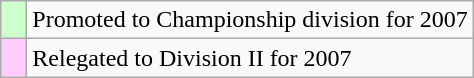<table class="wikitable">
<tr>
<td width=10px bgcolor="#ccffcc"></td>
<td>Promoted to Championship division for 2007</td>
</tr>
<tr>
<td width=10px bgcolor="#ffccff"></td>
<td>Relegated to Division II for 2007</td>
</tr>
</table>
